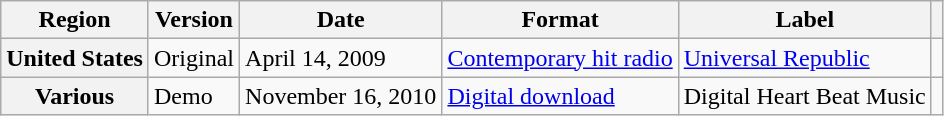<table class="wikitable plainrowheaders">
<tr>
<th scope="col">Region</th>
<th scope="col">Version</th>
<th scope="col">Date</th>
<th scope="col">Format</th>
<th scope="col">Label</th>
<th scope="col"></th>
</tr>
<tr>
<th scope="row">United States</th>
<td>Original</td>
<td>April 14, 2009</td>
<td><a href='#'>Contemporary hit radio</a></td>
<td><a href='#'>Universal Republic</a></td>
<td align="center"></td>
</tr>
<tr>
<th scope="row">Various</th>
<td>Demo</td>
<td>November 16, 2010</td>
<td><a href='#'>Digital download</a></td>
<td>Digital Heart Beat Music</td>
<td align="center"></td>
</tr>
</table>
